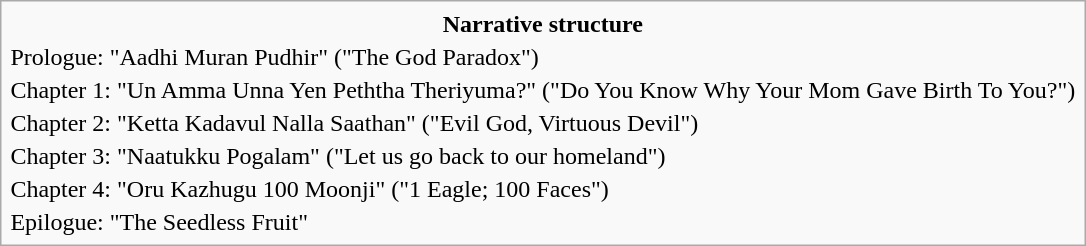<table class="infobox">
<tr>
<th style="font-size:100%; text-align: center;">Narrative structure</th>
</tr>
<tr>
<td>Prologue: "Aadhi Muran Pudhir" ("The God Paradox")</td>
</tr>
<tr>
<td>Chapter 1: "Un Amma Unna Yen Peththa Theriyuma?" ("Do You Know Why Your Mom Gave Birth To You?")</td>
</tr>
<tr>
<td>Chapter 2: "Ketta Kadavul Nalla Saathan" ("Evil God, Virtuous Devil")</td>
</tr>
<tr>
<td>Chapter 3: "Naatukku Pogalam" ("Let us go back to our homeland")</td>
</tr>
<tr>
<td>Chapter 4: "Oru Kazhugu 100 Moonji" ("1 Eagle; 100 Faces")</td>
</tr>
<tr>
<td>Epilogue: "The Seedless Fruit"</td>
</tr>
</table>
